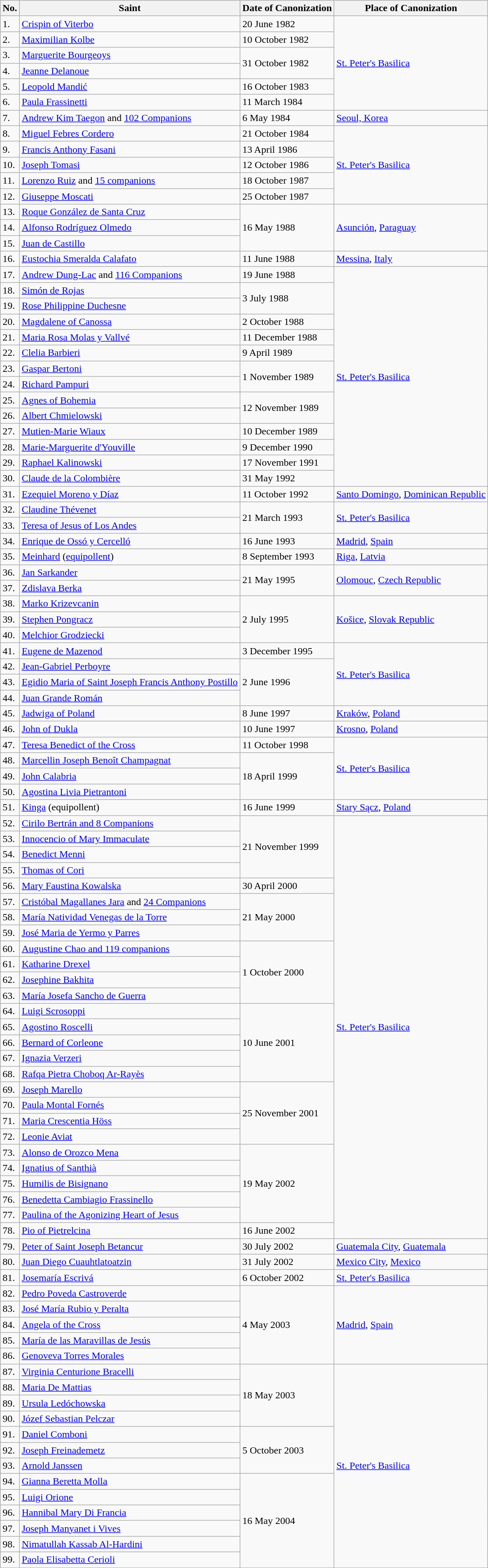<table class="wikitable">
<tr>
<th>No.</th>
<th>Saint</th>
<th>Date of Canonization</th>
<th>Place of Canonization</th>
</tr>
<tr>
<td>1.</td>
<td><a href='#'>Crispin of Viterbo</a></td>
<td>20 June 1982</td>
<td rowspan="6"><a href='#'>St. Peter's Basilica</a></td>
</tr>
<tr>
<td>2.</td>
<td><a href='#'>Maximilian Kolbe</a></td>
<td>10 October 1982</td>
</tr>
<tr>
<td>3.</td>
<td><a href='#'>Marguerite Bourgeoys</a></td>
<td rowspan="2">31 October 1982</td>
</tr>
<tr>
<td>4.</td>
<td><a href='#'>Jeanne Delanoue</a></td>
</tr>
<tr>
<td>5.</td>
<td><a href='#'>Leopold Mandić</a></td>
<td>16 October 1983</td>
</tr>
<tr>
<td>6.</td>
<td><a href='#'>Paula Frassinetti</a></td>
<td>11 March 1984</td>
</tr>
<tr>
<td>7.</td>
<td><a href='#'>Andrew Kim Taegon</a> and <a href='#'>102 Companions</a></td>
<td>6 May 1984</td>
<td><a href='#'>Seoul, Korea</a></td>
</tr>
<tr>
<td>8.</td>
<td><a href='#'>Miguel Febres Cordero</a></td>
<td>21 October 1984</td>
<td rowspan="5"><a href='#'>St. Peter's Basilica</a></td>
</tr>
<tr>
<td>9.</td>
<td><a href='#'>Francis Anthony Fasani</a></td>
<td>13 April 1986</td>
</tr>
<tr>
<td>10.</td>
<td><a href='#'>Joseph Tomasi</a></td>
<td>12 October 1986</td>
</tr>
<tr>
<td>11.</td>
<td><a href='#'>Lorenzo Ruiz</a> and <a href='#'>15 companions</a></td>
<td>18 October 1987</td>
</tr>
<tr>
<td>12.</td>
<td><a href='#'>Giuseppe Moscati</a></td>
<td>25 October 1987</td>
</tr>
<tr>
<td>13.</td>
<td><a href='#'>Roque González de Santa Cruz</a></td>
<td rowspan="3">16 May 1988</td>
<td rowspan="3"><a href='#'>Asunción</a>, <a href='#'>Paraguay</a></td>
</tr>
<tr>
<td>14.</td>
<td><a href='#'>Alfonso Rodríguez Olmedo</a></td>
</tr>
<tr>
<td>15.</td>
<td><a href='#'>Juan de Castillo</a></td>
</tr>
<tr>
<td>16.</td>
<td><a href='#'>Eustochia Smeralda Calafato</a></td>
<td>11 June 1988</td>
<td><a href='#'>Messina</a>, <a href='#'>Italy</a></td>
</tr>
<tr>
<td>17.</td>
<td><a href='#'>Andrew Dung-Lac</a> and <a href='#'>116 Companions</a></td>
<td>19 June 1988</td>
<td rowspan="14"><a href='#'>St. Peter's Basilica</a></td>
</tr>
<tr>
<td>18.</td>
<td><a href='#'>Simón de Rojas</a></td>
<td rowspan="2">3 July 1988</td>
</tr>
<tr>
<td>19.</td>
<td><a href='#'>Rose Philippine Duchesne</a></td>
</tr>
<tr>
<td>20.</td>
<td><a href='#'>Magdalene of Canossa</a></td>
<td>2 October 1988</td>
</tr>
<tr>
<td>21.</td>
<td><a href='#'>Maria Rosa Molas y Vallvé</a></td>
<td>11 December 1988</td>
</tr>
<tr>
<td>22.</td>
<td><a href='#'>Clelia Barbieri</a></td>
<td>9 April 1989</td>
</tr>
<tr>
<td>23.</td>
<td><a href='#'>Gaspar Bertoni</a></td>
<td rowspan="2">1 November 1989</td>
</tr>
<tr>
<td>24.</td>
<td><a href='#'>Richard Pampuri</a></td>
</tr>
<tr>
<td>25.</td>
<td><a href='#'>Agnes of Bohemia</a></td>
<td rowspan="2">12 November 1989</td>
</tr>
<tr>
<td>26.</td>
<td><a href='#'>Albert Chmielowski</a></td>
</tr>
<tr>
<td>27.</td>
<td><a href='#'>Mutien-Marie Wiaux</a></td>
<td>10 December 1989</td>
</tr>
<tr>
<td>28.</td>
<td><a href='#'>Marie-Marguerite d'Youville</a></td>
<td>9 December 1990</td>
</tr>
<tr>
<td>29.</td>
<td><a href='#'>Raphael Kalinowski</a></td>
<td>17 November 1991</td>
</tr>
<tr>
<td>30.</td>
<td><a href='#'>Claude de la Colombière</a></td>
<td>31 May 1992</td>
</tr>
<tr>
<td>31.</td>
<td><a href='#'>Ezequiel Moreno y Díaz</a></td>
<td>11 October 1992</td>
<td><a href='#'>Santo Domingo</a>, <a href='#'>Dominican Republic</a></td>
</tr>
<tr>
<td>32.</td>
<td><a href='#'>Claudine Thévenet</a></td>
<td rowspan="2">21 March 1993</td>
<td rowspan="2"><a href='#'>St. Peter's Basilica</a></td>
</tr>
<tr>
<td>33.</td>
<td><a href='#'>Teresa of Jesus of Los Andes</a></td>
</tr>
<tr>
<td>34.</td>
<td><a href='#'>Enrique de Ossó y Cercelló</a></td>
<td>16 June 1993</td>
<td><a href='#'>Madrid</a>, <a href='#'>Spain</a></td>
</tr>
<tr>
<td>35.</td>
<td><a href='#'>Meinhard</a> (<a href='#'>equipollent</a>)</td>
<td>8 September 1993</td>
<td><a href='#'>Riga</a>, <a href='#'>Latvia</a></td>
</tr>
<tr>
<td>36.</td>
<td><a href='#'>Jan Sarkander</a></td>
<td rowspan="2">21 May 1995</td>
<td rowspan="2"><a href='#'>Olomouc</a>, <a href='#'>Czech Republic</a></td>
</tr>
<tr>
<td>37.</td>
<td><a href='#'>Zdislava Berka</a></td>
</tr>
<tr>
<td>38.</td>
<td><a href='#'>Marko Krizevcanin</a></td>
<td rowspan="3">2 July 1995</td>
<td rowspan="3"><a href='#'>Košice</a>, <a href='#'>Slovak Republic</a></td>
</tr>
<tr>
<td>39.</td>
<td><a href='#'>Stephen Pongracz</a></td>
</tr>
<tr>
<td>40.</td>
<td><a href='#'>Melchior Grodziecki</a></td>
</tr>
<tr>
<td>41.</td>
<td><a href='#'>Eugene de Mazenod</a></td>
<td>3 December 1995</td>
<td rowspan="4"><a href='#'>St. Peter's Basilica</a></td>
</tr>
<tr>
<td>42.</td>
<td><a href='#'>Jean-Gabriel Perboyre</a></td>
<td rowspan="3">2 June 1996</td>
</tr>
<tr>
<td>43.</td>
<td><a href='#'>Egidio Maria of Saint Joseph Francis Anthony Postillo</a></td>
</tr>
<tr>
<td>44.</td>
<td><a href='#'>Juan Grande Román</a></td>
</tr>
<tr>
<td>45.</td>
<td><a href='#'>Jadwiga of Poland</a></td>
<td>8 June 1997</td>
<td><a href='#'>Kraków</a>, <a href='#'>Poland</a></td>
</tr>
<tr>
<td>46.</td>
<td><a href='#'>John of Dukla</a></td>
<td>10 June 1997</td>
<td><a href='#'>Krosno</a>, <a href='#'>Poland</a></td>
</tr>
<tr>
<td>47.</td>
<td><a href='#'>Teresa Benedict of the Cross</a></td>
<td>11 October 1998</td>
<td rowspan="4"><a href='#'>St. Peter's Basilica</a></td>
</tr>
<tr>
<td>48.</td>
<td><a href='#'>Marcellin Joseph Benoît Champagnat</a></td>
<td rowspan="3">18 April 1999</td>
</tr>
<tr>
<td>49.</td>
<td><a href='#'>John Calabria</a></td>
</tr>
<tr>
<td>50.</td>
<td><a href='#'>Agostina Livia Pietrantoni</a></td>
</tr>
<tr>
<td>51.</td>
<td><a href='#'>Kinga</a> (equipollent)</td>
<td>16 June 1999</td>
<td><a href='#'>Stary Sącz</a>, <a href='#'>Poland</a></td>
</tr>
<tr>
<td>52.</td>
<td><a href='#'>Cirilo Bertrán and 8 Companions</a></td>
<td rowspan="4">21 November 1999</td>
<td rowspan="27"><a href='#'>St. Peter's Basilica</a></td>
</tr>
<tr>
<td>53.</td>
<td><a href='#'>Innocencio of Mary Immaculate</a></td>
</tr>
<tr>
<td>54.</td>
<td><a href='#'>Benedict Menni</a></td>
</tr>
<tr>
<td>55.</td>
<td><a href='#'>Thomas of Cori</a></td>
</tr>
<tr>
<td>56.</td>
<td><a href='#'>Mary Faustina Kowalska</a></td>
<td>30 April 2000</td>
</tr>
<tr>
<td>57.</td>
<td><a href='#'>Cristóbal Magallanes Jara</a> and <a href='#'>24 Companions</a></td>
<td rowspan="3">21 May 2000</td>
</tr>
<tr>
<td>58.</td>
<td><a href='#'>María Natividad Venegas de la Torre</a></td>
</tr>
<tr>
<td>59.</td>
<td><a href='#'>José Maria de Yermo y Parres</a></td>
</tr>
<tr>
<td>60.</td>
<td><a href='#'>Augustine Chao and 119 companions</a></td>
<td rowspan="4">1 October 2000</td>
</tr>
<tr>
<td>61.</td>
<td><a href='#'>Katharine Drexel</a></td>
</tr>
<tr>
<td>62.</td>
<td><a href='#'>Josephine Bakhita</a></td>
</tr>
<tr>
<td>63.</td>
<td><a href='#'>María Josefa Sancho de Guerra</a></td>
</tr>
<tr>
<td>64.</td>
<td><a href='#'>Luigi Scrosoppi</a></td>
<td rowspan="5">10 June 2001</td>
</tr>
<tr>
<td>65.</td>
<td><a href='#'>Agostino Roscelli</a></td>
</tr>
<tr>
<td>66.</td>
<td><a href='#'>Bernard of Corleone</a></td>
</tr>
<tr>
<td>67.</td>
<td><a href='#'>Ignazia Verzeri</a></td>
</tr>
<tr>
<td>68.</td>
<td><a href='#'>Rafqa Pietra Choboq Ar-Rayès</a></td>
</tr>
<tr>
<td>69.</td>
<td><a href='#'>Joseph Marello</a></td>
<td rowspan="4">25 November 2001</td>
</tr>
<tr>
<td>70.</td>
<td><a href='#'>Paula Montal Fornés</a></td>
</tr>
<tr>
<td>71.</td>
<td><a href='#'>Maria Crescentia Höss</a></td>
</tr>
<tr>
<td>72.</td>
<td><a href='#'>Leonie Aviat</a></td>
</tr>
<tr>
<td>73.</td>
<td><a href='#'>Alonso de Orozco Mena</a></td>
<td rowspan="5">19 May 2002</td>
</tr>
<tr>
<td>74.</td>
<td><a href='#'>Ignatius of Santhià</a></td>
</tr>
<tr>
<td>75.</td>
<td><a href='#'>Humilis de Bisignano</a></td>
</tr>
<tr>
<td>76.</td>
<td><a href='#'>Benedetta Cambiagio Frassinello</a></td>
</tr>
<tr>
<td>77.</td>
<td><a href='#'>Paulina of the Agonizing Heart of Jesus</a></td>
</tr>
<tr>
<td>78.</td>
<td><a href='#'>Pio of Pietrelcina</a></td>
<td>16 June 2002</td>
</tr>
<tr>
<td>79.</td>
<td><a href='#'>Peter of Saint Joseph Betancur</a></td>
<td>30 July 2002</td>
<td><a href='#'>Guatemala City</a>, <a href='#'>Guatemala</a></td>
</tr>
<tr>
<td>80.</td>
<td><a href='#'>Juan Diego Cuauhtlatoatzin</a></td>
<td>31 July 2002</td>
<td><a href='#'>Mexico City</a>, <a href='#'>Mexico</a></td>
</tr>
<tr>
<td>81.</td>
<td><a href='#'>Josemaría Escrivá</a></td>
<td>6 October 2002</td>
<td><a href='#'>St. Peter's Basilica</a></td>
</tr>
<tr>
<td>82.</td>
<td><a href='#'>Pedro Poveda Castroverde</a></td>
<td rowspan="5">4 May 2003</td>
<td rowspan="5"><a href='#'>Madrid</a>, <a href='#'>Spain</a></td>
</tr>
<tr>
<td>83.</td>
<td><a href='#'>José María Rubio y Peralta</a></td>
</tr>
<tr>
<td>84.</td>
<td><a href='#'>Angela of the Cross</a></td>
</tr>
<tr>
<td>85.</td>
<td><a href='#'>María de las Maravillas de Jesús</a></td>
</tr>
<tr>
<td>86.</td>
<td><a href='#'>Genoveva Torres Morales</a></td>
</tr>
<tr>
<td>87.</td>
<td><a href='#'>Virginia Centurione Bracelli</a></td>
<td rowspan="4">18 May 2003</td>
<td rowspan="13"><a href='#'>St. Peter's Basilica</a></td>
</tr>
<tr>
<td>88.</td>
<td><a href='#'>Maria De Mattias</a></td>
</tr>
<tr>
<td>89.</td>
<td><a href='#'>Ursula Ledóchowska</a></td>
</tr>
<tr>
<td>90.</td>
<td><a href='#'>Józef Sebastian Pelczar</a></td>
</tr>
<tr>
<td>91.</td>
<td><a href='#'>Daniel Comboni</a></td>
<td rowspan="3">5 October 2003</td>
</tr>
<tr>
<td>92.</td>
<td><a href='#'>Joseph Freinademetz</a></td>
</tr>
<tr>
<td>93.</td>
<td><a href='#'>Arnold Janssen</a></td>
</tr>
<tr>
<td>94.</td>
<td><a href='#'>Gianna Beretta Molla</a></td>
<td rowspan="6">16 May 2004</td>
</tr>
<tr>
<td>95.</td>
<td><a href='#'>Luigi Orione</a></td>
</tr>
<tr>
<td>96.</td>
<td><a href='#'>Hannibal Mary Di Francia</a></td>
</tr>
<tr>
<td>97.</td>
<td><a href='#'>Joseph Manyanet i Vives</a></td>
</tr>
<tr>
<td>98.</td>
<td><a href='#'>Nimatullah Kassab Al-Hardini</a></td>
</tr>
<tr>
<td>99.</td>
<td><a href='#'>Paola Elisabetta Cerioli</a></td>
</tr>
</table>
